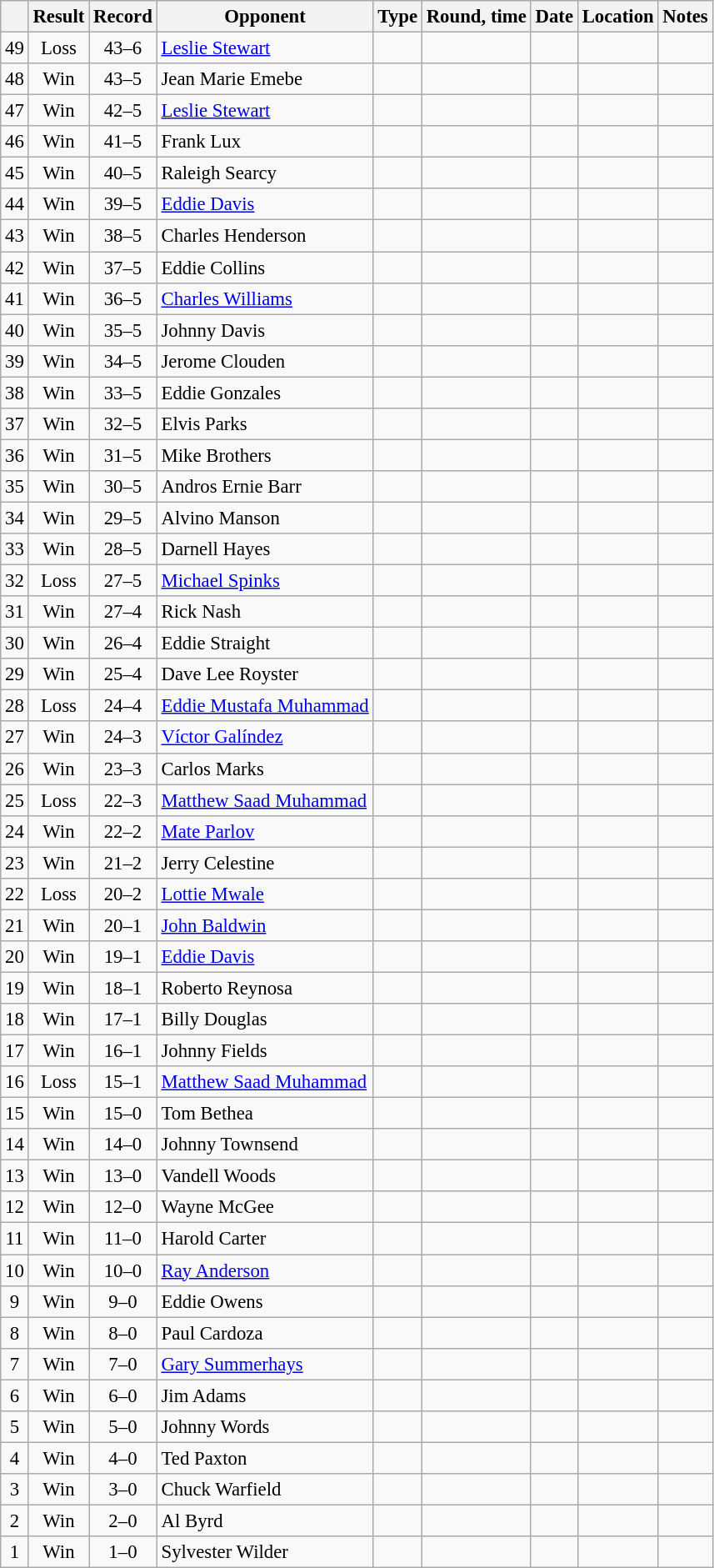<table class="wikitable" style="text-align:center; font-size:95%">
<tr>
<th></th>
<th>Result</th>
<th>Record</th>
<th>Opponent</th>
<th>Type</th>
<th>Round, time</th>
<th>Date</th>
<th>Location</th>
<th>Notes</th>
</tr>
<tr>
<td>49</td>
<td>Loss</td>
<td>43–6</td>
<td align=left> <a href='#'>Leslie Stewart</a></td>
<td></td>
<td></td>
<td></td>
<td align=left> </td>
<td align=left></td>
</tr>
<tr>
<td>48</td>
<td>Win</td>
<td>43–5</td>
<td align=left> Jean Marie Emebe</td>
<td></td>
<td></td>
<td></td>
<td align=left> </td>
<td align=left></td>
</tr>
<tr>
<td>47</td>
<td>Win</td>
<td>42–5</td>
<td align=left> <a href='#'>Leslie Stewart</a></td>
<td></td>
<td></td>
<td></td>
<td align=left> </td>
<td align=left></td>
</tr>
<tr>
<td>46</td>
<td>Win</td>
<td>41–5</td>
<td align=left> Frank Lux</td>
<td></td>
<td></td>
<td></td>
<td align=left> </td>
<td align=left></td>
</tr>
<tr>
<td>45</td>
<td>Win</td>
<td>40–5</td>
<td align=left> Raleigh Searcy</td>
<td></td>
<td></td>
<td></td>
<td align=left> </td>
<td align=left></td>
</tr>
<tr>
<td>44</td>
<td>Win</td>
<td>39–5</td>
<td align=left> <a href='#'>Eddie Davis</a></td>
<td></td>
<td></td>
<td></td>
<td align=left> </td>
<td align=left></td>
</tr>
<tr>
<td>43</td>
<td>Win</td>
<td>38–5</td>
<td align=left> Charles Henderson</td>
<td></td>
<td></td>
<td></td>
<td align=left> </td>
<td align=left></td>
</tr>
<tr>
<td>42</td>
<td>Win</td>
<td>37–5</td>
<td align=left> Eddie Collins</td>
<td></td>
<td></td>
<td></td>
<td align=left> </td>
<td align=left></td>
</tr>
<tr>
<td>41</td>
<td>Win</td>
<td>36–5</td>
<td align=left> <a href='#'>Charles Williams</a></td>
<td></td>
<td></td>
<td></td>
<td align=left> </td>
<td align=left></td>
</tr>
<tr>
<td>40</td>
<td>Win</td>
<td>35–5</td>
<td align=left> Johnny Davis</td>
<td></td>
<td></td>
<td></td>
<td align=left> </td>
<td align=left></td>
</tr>
<tr>
<td>39</td>
<td>Win</td>
<td>34–5</td>
<td align=left> Jerome Clouden</td>
<td></td>
<td></td>
<td></td>
<td align=left> </td>
<td align=left></td>
</tr>
<tr>
<td>38</td>
<td>Win</td>
<td>33–5</td>
<td align=left> Eddie Gonzales</td>
<td></td>
<td></td>
<td></td>
<td align=left> </td>
<td align=left></td>
</tr>
<tr>
<td>37</td>
<td>Win</td>
<td>32–5</td>
<td align=left> Elvis Parks</td>
<td></td>
<td></td>
<td></td>
<td align=left> </td>
<td align=left></td>
</tr>
<tr>
<td>36</td>
<td>Win</td>
<td>31–5</td>
<td align=left> Mike Brothers</td>
<td></td>
<td></td>
<td></td>
<td align=left> </td>
<td align=left></td>
</tr>
<tr>
<td>35</td>
<td>Win</td>
<td>30–5</td>
<td align=left> Andros Ernie Barr</td>
<td></td>
<td></td>
<td></td>
<td align=left> </td>
<td align=left></td>
</tr>
<tr>
<td>34</td>
<td>Win</td>
<td>29–5</td>
<td align=left> Alvino Manson</td>
<td></td>
<td></td>
<td></td>
<td align=left> </td>
<td align=left></td>
</tr>
<tr>
<td>33</td>
<td>Win</td>
<td>28–5</td>
<td align=left> Darnell Hayes</td>
<td></td>
<td></td>
<td></td>
<td align=left> </td>
<td align=left></td>
</tr>
<tr>
<td>32</td>
<td>Loss</td>
<td>27–5</td>
<td align=left> <a href='#'>Michael Spinks</a></td>
<td></td>
<td></td>
<td></td>
<td align=left> </td>
<td align=left></td>
</tr>
<tr>
<td>31</td>
<td>Win</td>
<td>27–4</td>
<td align=left> Rick Nash</td>
<td></td>
<td></td>
<td></td>
<td align=left> </td>
<td align=left></td>
</tr>
<tr>
<td>30</td>
<td>Win</td>
<td>26–4</td>
<td align=left> Eddie Straight</td>
<td></td>
<td></td>
<td></td>
<td align=left> </td>
<td align=left></td>
</tr>
<tr>
<td>29</td>
<td>Win</td>
<td>25–4</td>
<td align=left> Dave Lee Royster</td>
<td></td>
<td></td>
<td></td>
<td align=left> </td>
<td align=left></td>
</tr>
<tr>
<td>28</td>
<td>Loss</td>
<td>24–4</td>
<td align=left> <a href='#'>Eddie Mustafa Muhammad</a></td>
<td></td>
<td></td>
<td></td>
<td align=left> </td>
<td align=left></td>
</tr>
<tr>
<td>27</td>
<td>Win</td>
<td>24–3</td>
<td align=left> <a href='#'>Víctor Galíndez</a></td>
<td></td>
<td></td>
<td></td>
<td align=left> </td>
<td align=left></td>
</tr>
<tr>
<td>26</td>
<td>Win</td>
<td>23–3</td>
<td align=left> Carlos Marks</td>
<td></td>
<td></td>
<td></td>
<td align=left> </td>
<td align=left></td>
</tr>
<tr>
<td>25</td>
<td>Loss</td>
<td>22–3</td>
<td align=left> <a href='#'>Matthew Saad Muhammad</a></td>
<td></td>
<td></td>
<td></td>
<td align=left> </td>
<td align=left></td>
</tr>
<tr>
<td>24</td>
<td>Win</td>
<td>22–2</td>
<td align=left> <a href='#'>Mate Parlov</a></td>
<td></td>
<td></td>
<td></td>
<td align=left> </td>
<td align=left></td>
</tr>
<tr>
<td>23</td>
<td>Win</td>
<td>21–2</td>
<td align=left> Jerry Celestine</td>
<td></td>
<td></td>
<td></td>
<td align=left> </td>
<td align=left></td>
</tr>
<tr>
<td>22</td>
<td>Loss</td>
<td>20–2</td>
<td align=left> <a href='#'>Lottie Mwale</a></td>
<td></td>
<td></td>
<td></td>
<td align=left> </td>
<td align=left></td>
</tr>
<tr>
<td>21</td>
<td>Win</td>
<td>20–1</td>
<td align=left> <a href='#'>John Baldwin</a></td>
<td></td>
<td></td>
<td></td>
<td align=left> </td>
<td align=left></td>
</tr>
<tr>
<td>20</td>
<td>Win</td>
<td>19–1</td>
<td align=left> <a href='#'>Eddie Davis</a></td>
<td></td>
<td></td>
<td></td>
<td align=left> </td>
<td align=left></td>
</tr>
<tr>
<td>19</td>
<td>Win</td>
<td>18–1</td>
<td align=left> Roberto Reynosa</td>
<td></td>
<td></td>
<td></td>
<td align=left> </td>
<td align=left></td>
</tr>
<tr>
<td>18</td>
<td>Win</td>
<td>17–1</td>
<td align=left> Billy Douglas</td>
<td></td>
<td></td>
<td></td>
<td align=left> </td>
<td align=left></td>
</tr>
<tr>
<td>17</td>
<td>Win</td>
<td>16–1</td>
<td align=left> Johnny Fields</td>
<td></td>
<td></td>
<td></td>
<td align=left> </td>
<td align=left></td>
</tr>
<tr>
<td>16</td>
<td>Loss</td>
<td>15–1</td>
<td align=left> <a href='#'>Matthew Saad Muhammad</a></td>
<td></td>
<td></td>
<td></td>
<td align=left> </td>
<td align=left></td>
</tr>
<tr>
<td>15</td>
<td>Win</td>
<td>15–0</td>
<td align=left> Tom Bethea</td>
<td></td>
<td></td>
<td></td>
<td align=left> </td>
<td align=left></td>
</tr>
<tr>
<td>14</td>
<td>Win</td>
<td>14–0</td>
<td align=left> Johnny Townsend</td>
<td></td>
<td></td>
<td></td>
<td align=left> </td>
<td align=left></td>
</tr>
<tr>
<td>13</td>
<td>Win</td>
<td>13–0</td>
<td align=left> Vandell Woods</td>
<td></td>
<td></td>
<td></td>
<td align=left> </td>
<td align=left></td>
</tr>
<tr>
<td>12</td>
<td>Win</td>
<td>12–0</td>
<td align=left> Wayne McGee</td>
<td></td>
<td></td>
<td></td>
<td align=left> </td>
<td align=left></td>
</tr>
<tr>
<td>11</td>
<td>Win</td>
<td>11–0</td>
<td align=left> Harold Carter</td>
<td></td>
<td></td>
<td></td>
<td align=left> </td>
<td align=left></td>
</tr>
<tr>
<td>10</td>
<td>Win</td>
<td>10–0</td>
<td align=left> <a href='#'>Ray Anderson</a></td>
<td></td>
<td></td>
<td></td>
<td align=left> </td>
<td align=left></td>
</tr>
<tr>
<td>9</td>
<td>Win</td>
<td>9–0</td>
<td align=left> Eddie Owens</td>
<td></td>
<td></td>
<td></td>
<td align=left> </td>
<td align=left></td>
</tr>
<tr>
<td>8</td>
<td>Win</td>
<td>8–0</td>
<td align=left> Paul Cardoza</td>
<td></td>
<td></td>
<td></td>
<td align=left> </td>
<td align=left></td>
</tr>
<tr>
<td>7</td>
<td>Win</td>
<td>7–0</td>
<td align=left> <a href='#'>Gary Summerhays</a></td>
<td></td>
<td></td>
<td></td>
<td align=left> </td>
<td align=left></td>
</tr>
<tr>
<td>6</td>
<td>Win</td>
<td>6–0</td>
<td align=left> Jim Adams</td>
<td></td>
<td></td>
<td></td>
<td align=left> </td>
<td align=left></td>
</tr>
<tr>
<td>5</td>
<td>Win</td>
<td>5–0</td>
<td align=left> Johnny Words</td>
<td></td>
<td></td>
<td></td>
<td align=left> </td>
<td align=left></td>
</tr>
<tr>
<td>4</td>
<td>Win</td>
<td>4–0</td>
<td align=left> Ted Paxton</td>
<td></td>
<td></td>
<td></td>
<td align=left> </td>
<td align=left></td>
</tr>
<tr>
<td>3</td>
<td>Win</td>
<td>3–0</td>
<td align=left> Chuck Warfield</td>
<td></td>
<td></td>
<td></td>
<td align=left> </td>
<td align=left></td>
</tr>
<tr>
<td>2</td>
<td>Win</td>
<td>2–0</td>
<td align=left> Al Byrd</td>
<td></td>
<td></td>
<td></td>
<td align=left> </td>
<td align=left></td>
</tr>
<tr>
<td>1</td>
<td>Win</td>
<td>1–0</td>
<td align=left> Sylvester Wilder</td>
<td></td>
<td></td>
<td></td>
<td align=left> </td>
<td align=left></td>
</tr>
</table>
